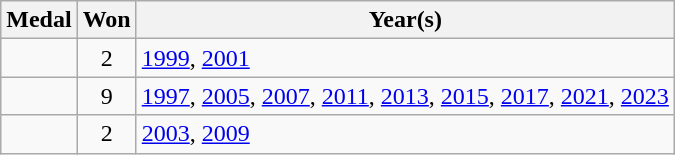<table class="wikitable" style="text-align: center">
<tr>
<th>Medal</th>
<th>Won</th>
<th>Year(s)</th>
</tr>
<tr>
<td></td>
<td>2</td>
<td align="left"><a href='#'>1999</a>, <a href='#'>2001</a></td>
</tr>
<tr>
<td></td>
<td>9</td>
<td align="left"><a href='#'>1997</a>, <a href='#'>2005</a>, <a href='#'>2007</a>, <a href='#'>2011</a>, <a href='#'>2013</a>, <a href='#'>2015</a>, <a href='#'>2017</a>, <a href='#'>2021</a>, <a href='#'>2023</a></td>
</tr>
<tr>
<td></td>
<td>2</td>
<td align="left"><a href='#'>2003</a>, <a href='#'>2009</a></td>
</tr>
</table>
